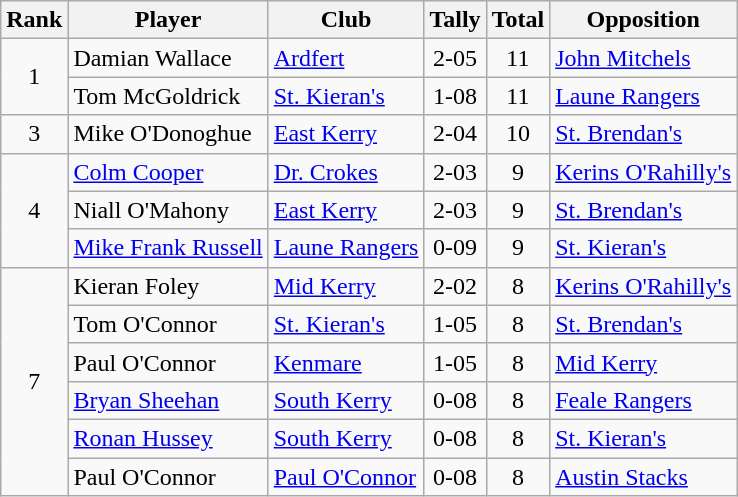<table class="wikitable">
<tr>
<th>Rank</th>
<th>Player</th>
<th>Club</th>
<th>Tally</th>
<th>Total</th>
<th>Opposition</th>
</tr>
<tr>
<td rowspan="2" style="text-align:center;">1</td>
<td>Damian Wallace</td>
<td><a href='#'>Ardfert</a></td>
<td align=center>2-05</td>
<td align=center>11</td>
<td><a href='#'>John Mitchels</a></td>
</tr>
<tr>
<td>Tom McGoldrick</td>
<td><a href='#'>St. Kieran's</a></td>
<td align=center>1-08</td>
<td align=center>11</td>
<td><a href='#'>Laune Rangers</a></td>
</tr>
<tr>
<td rowspan="1" style="text-align:center;">3</td>
<td>Mike O'Donoghue</td>
<td><a href='#'>East Kerry</a></td>
<td align=center>2-04</td>
<td align=center>10</td>
<td><a href='#'>St. Brendan's</a></td>
</tr>
<tr>
<td rowspan="3" style="text-align:center;">4</td>
<td><a href='#'>Colm Cooper</a></td>
<td><a href='#'>Dr. Crokes</a></td>
<td align=center>2-03</td>
<td align=center>9</td>
<td><a href='#'>Kerins O'Rahilly's</a></td>
</tr>
<tr>
<td>Niall O'Mahony</td>
<td><a href='#'>East Kerry</a></td>
<td align=center>2-03</td>
<td align=center>9</td>
<td><a href='#'>St. Brendan's</a></td>
</tr>
<tr>
<td><a href='#'>Mike Frank Russell</a></td>
<td><a href='#'>Laune Rangers</a></td>
<td align=center>0-09</td>
<td align=center>9</td>
<td><a href='#'>St. Kieran's</a></td>
</tr>
<tr>
<td rowspan="6" style="text-align:center;">7</td>
<td>Kieran Foley</td>
<td><a href='#'>Mid Kerry</a></td>
<td align=center>2-02</td>
<td align=center>8</td>
<td><a href='#'>Kerins O'Rahilly's</a></td>
</tr>
<tr>
<td>Tom O'Connor</td>
<td><a href='#'>St. Kieran's</a></td>
<td align=center>1-05</td>
<td align=center>8</td>
<td><a href='#'>St. Brendan's</a></td>
</tr>
<tr>
<td>Paul O'Connor</td>
<td><a href='#'>Kenmare</a></td>
<td align=center>1-05</td>
<td align=center>8</td>
<td><a href='#'>Mid Kerry</a></td>
</tr>
<tr>
<td><a href='#'>Bryan Sheehan</a></td>
<td><a href='#'>South Kerry</a></td>
<td align=center>0-08</td>
<td align=center>8</td>
<td><a href='#'>Feale Rangers</a></td>
</tr>
<tr>
<td><a href='#'>Ronan Hussey</a></td>
<td><a href='#'>South Kerry</a></td>
<td align=center>0-08</td>
<td align=center>8</td>
<td><a href='#'>St. Kieran's</a></td>
</tr>
<tr>
<td>Paul O'Connor</td>
<td><a href='#'>Paul O'Connor</a></td>
<td align=center>0-08</td>
<td align=center>8</td>
<td><a href='#'>Austin Stacks</a></td>
</tr>
</table>
